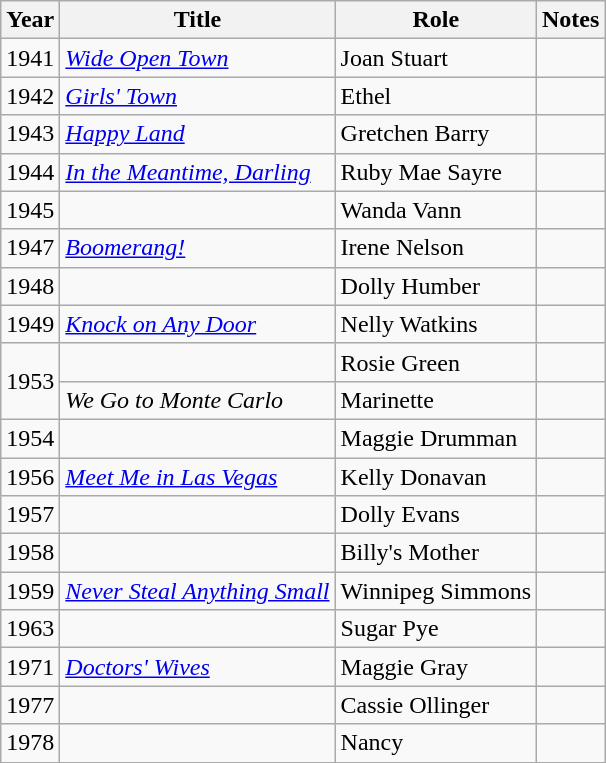<table class="wikitable sortable">
<tr>
<th>Year</th>
<th>Title</th>
<th>Role</th>
<th class="unsortable">Notes</th>
</tr>
<tr>
<td>1941</td>
<td><em><a href='#'>Wide Open Town</a></em></td>
<td>Joan Stuart</td>
<td></td>
</tr>
<tr>
<td>1942</td>
<td><em><a href='#'>Girls' Town</a></em></td>
<td>Ethel</td>
<td></td>
</tr>
<tr>
<td>1943</td>
<td><em><a href='#'>Happy Land</a></em></td>
<td>Gretchen Barry</td>
<td></td>
</tr>
<tr>
<td>1944</td>
<td><em><a href='#'>In the Meantime, Darling</a></em></td>
<td>Ruby Mae Sayre</td>
<td></td>
</tr>
<tr>
<td>1945</td>
<td><em></em></td>
<td>Wanda Vann</td>
<td></td>
</tr>
<tr>
<td>1947</td>
<td><em><a href='#'>Boomerang!</a></em></td>
<td>Irene Nelson</td>
<td></td>
</tr>
<tr>
<td>1948</td>
<td><em></em></td>
<td>Dolly Humber</td>
<td></td>
</tr>
<tr>
<td>1949</td>
<td><em><a href='#'>Knock on Any Door</a></em></td>
<td>Nelly Watkins</td>
<td></td>
</tr>
<tr>
<td rowspan=2>1953</td>
<td><em></em></td>
<td>Rosie Green</td>
<td></td>
</tr>
<tr>
<td><em>We Go to Monte Carlo</em></td>
<td>Marinette</td>
<td></td>
</tr>
<tr>
<td>1954</td>
<td><em></em></td>
<td>Maggie Drumman</td>
<td></td>
</tr>
<tr>
<td>1956</td>
<td><em><a href='#'>Meet Me in Las Vegas</a></em></td>
<td>Kelly Donavan</td>
<td></td>
</tr>
<tr>
<td>1957</td>
<td><em></em></td>
<td>Dolly Evans</td>
<td></td>
</tr>
<tr>
<td>1958</td>
<td><em></em></td>
<td>Billy's Mother</td>
<td></td>
</tr>
<tr>
<td>1959</td>
<td><em><a href='#'>Never Steal Anything Small</a></em></td>
<td>Winnipeg Simmons</td>
<td></td>
</tr>
<tr>
<td>1963</td>
<td><em></em></td>
<td>Sugar Pye</td>
<td></td>
</tr>
<tr>
<td>1971</td>
<td><em><a href='#'>Doctors' Wives</a></em></td>
<td>Maggie Gray</td>
<td></td>
</tr>
<tr>
<td>1977</td>
<td><em></em></td>
<td>Cassie Ollinger</td>
<td></td>
</tr>
<tr>
<td>1978</td>
<td><em></em></td>
<td>Nancy</td>
<td></td>
</tr>
</table>
